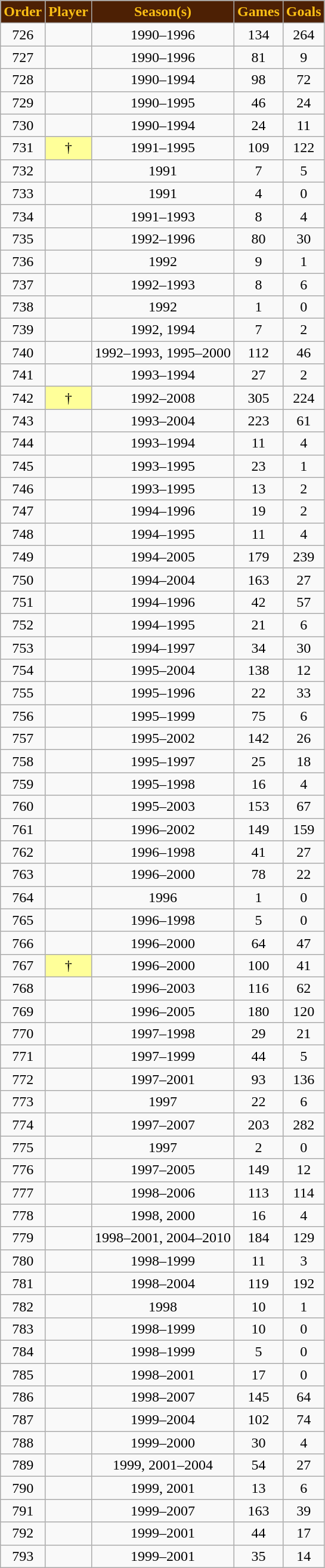<table class="wikitable sortable" style="text-align:center; width=70%">
<tr>
<th style="background: #4D2004; color: #FBBF15; font-weight:bold">Order</th>
<th style="background: #4D2004; color: #FBBF15; font-weight:bold">Player</th>
<th style="background: #4D2004; color: #FBBF15; font-weight:bold">Season(s)</th>
<th style="background: #4D2004; color: #FBBF15; font-weight:bold">Games</th>
<th style="background: #4D2004; color: #FBBF15; font-weight:bold">Goals</th>
</tr>
<tr>
<td>726</td>
<td></td>
<td>1990–1996</td>
<td>134</td>
<td>264</td>
</tr>
<tr>
<td>727</td>
<td></td>
<td>1990–1996</td>
<td>81</td>
<td>9</td>
</tr>
<tr>
<td>728</td>
<td></td>
<td>1990–1994</td>
<td>98</td>
<td>72</td>
</tr>
<tr>
<td>729</td>
<td></td>
<td>1990–1995</td>
<td>46</td>
<td>24</td>
</tr>
<tr>
<td>730</td>
<td></td>
<td>1990–1994</td>
<td>24</td>
<td>11</td>
</tr>
<tr>
<td>731</td>
<td style="background:#FFFF99">†</td>
<td>1991–1995</td>
<td>109</td>
<td>122</td>
</tr>
<tr>
<td>732</td>
<td></td>
<td>1991</td>
<td>7</td>
<td>5</td>
</tr>
<tr>
<td>733</td>
<td></td>
<td>1991</td>
<td>4</td>
<td>0</td>
</tr>
<tr>
<td>734</td>
<td></td>
<td>1991–1993</td>
<td>8</td>
<td>4</td>
</tr>
<tr>
<td>735</td>
<td></td>
<td>1992–1996</td>
<td>80</td>
<td>30</td>
</tr>
<tr>
<td>736</td>
<td></td>
<td>1992</td>
<td>9</td>
<td>1</td>
</tr>
<tr>
<td>737</td>
<td></td>
<td>1992–1993</td>
<td>8</td>
<td>6</td>
</tr>
<tr>
<td>738</td>
<td></td>
<td>1992</td>
<td>1</td>
<td>0</td>
</tr>
<tr>
<td>739</td>
<td></td>
<td>1992, 1994</td>
<td>7</td>
<td>2</td>
</tr>
<tr>
<td>740</td>
<td></td>
<td>1992–1993, 1995–2000</td>
<td>112</td>
<td>46</td>
</tr>
<tr>
<td>741</td>
<td></td>
<td>1993–1994</td>
<td>27</td>
<td>2</td>
</tr>
<tr>
<td>742</td>
<td style="background:#FFFF99">†</td>
<td>1992–2008</td>
<td>305</td>
<td>224</td>
</tr>
<tr>
<td>743</td>
<td></td>
<td>1993–2004</td>
<td>223</td>
<td>61</td>
</tr>
<tr>
<td>744</td>
<td></td>
<td>1993–1994</td>
<td>11</td>
<td>4</td>
</tr>
<tr>
<td>745</td>
<td></td>
<td>1993–1995</td>
<td>23</td>
<td>1</td>
</tr>
<tr>
<td>746</td>
<td></td>
<td>1993–1995</td>
<td>13</td>
<td>2</td>
</tr>
<tr>
<td>747</td>
<td></td>
<td>1994–1996</td>
<td>19</td>
<td>2</td>
</tr>
<tr>
<td>748</td>
<td></td>
<td>1994–1995</td>
<td>11</td>
<td>4</td>
</tr>
<tr>
<td>749</td>
<td></td>
<td>1994–2005</td>
<td>179</td>
<td>239</td>
</tr>
<tr>
<td>750</td>
<td></td>
<td>1994–2004</td>
<td>163</td>
<td>27</td>
</tr>
<tr>
<td>751</td>
<td></td>
<td>1994–1996</td>
<td>42</td>
<td>57</td>
</tr>
<tr>
<td>752</td>
<td></td>
<td>1994–1995</td>
<td>21</td>
<td>6</td>
</tr>
<tr>
<td>753</td>
<td></td>
<td>1994–1997</td>
<td>34</td>
<td>30</td>
</tr>
<tr>
<td>754</td>
<td></td>
<td>1995–2004</td>
<td>138</td>
<td>12</td>
</tr>
<tr>
<td>755</td>
<td></td>
<td>1995–1996</td>
<td>22</td>
<td>33</td>
</tr>
<tr>
<td>756</td>
<td></td>
<td>1995–1999</td>
<td>75</td>
<td>6</td>
</tr>
<tr>
<td>757</td>
<td></td>
<td>1995–2002</td>
<td>142</td>
<td>26</td>
</tr>
<tr>
<td>758</td>
<td></td>
<td>1995–1997</td>
<td>25</td>
<td>18</td>
</tr>
<tr>
<td>759</td>
<td></td>
<td>1995–1998</td>
<td>16</td>
<td>4</td>
</tr>
<tr>
<td>760</td>
<td></td>
<td>1995–2003</td>
<td>153</td>
<td>67</td>
</tr>
<tr>
<td>761</td>
<td></td>
<td>1996–2002</td>
<td>149</td>
<td>159</td>
</tr>
<tr>
<td>762</td>
<td></td>
<td>1996–1998</td>
<td>41</td>
<td>27</td>
</tr>
<tr>
<td>763</td>
<td></td>
<td>1996–2000</td>
<td>78</td>
<td>22</td>
</tr>
<tr>
<td>764</td>
<td></td>
<td>1996</td>
<td>1</td>
<td>0</td>
</tr>
<tr>
<td>765</td>
<td></td>
<td>1996–1998</td>
<td>5</td>
<td>0</td>
</tr>
<tr>
<td>766</td>
<td></td>
<td>1996–2000</td>
<td>64</td>
<td>47</td>
</tr>
<tr>
<td>767</td>
<td style="background:#FFFF99">†</td>
<td>1996–2000</td>
<td>100</td>
<td>41</td>
</tr>
<tr>
<td>768</td>
<td></td>
<td>1996–2003</td>
<td>116</td>
<td>62</td>
</tr>
<tr>
<td>769</td>
<td></td>
<td>1996–2005</td>
<td>180</td>
<td>120</td>
</tr>
<tr>
<td>770</td>
<td></td>
<td>1997–1998</td>
<td>29</td>
<td>21</td>
</tr>
<tr>
<td>771</td>
<td></td>
<td>1997–1999</td>
<td>44</td>
<td>5</td>
</tr>
<tr>
<td>772</td>
<td></td>
<td>1997–2001</td>
<td>93</td>
<td>136</td>
</tr>
<tr>
<td>773</td>
<td></td>
<td>1997</td>
<td>22</td>
<td>6</td>
</tr>
<tr>
<td>774</td>
<td></td>
<td>1997–2007</td>
<td>203</td>
<td>282</td>
</tr>
<tr>
<td>775</td>
<td></td>
<td>1997</td>
<td>2</td>
<td>0</td>
</tr>
<tr>
<td>776</td>
<td></td>
<td>1997–2005</td>
<td>149</td>
<td>12</td>
</tr>
<tr>
<td>777</td>
<td></td>
<td>1998–2006</td>
<td>113</td>
<td>114</td>
</tr>
<tr>
<td>778</td>
<td></td>
<td>1998, 2000</td>
<td>16</td>
<td>4</td>
</tr>
<tr>
<td>779</td>
<td></td>
<td>1998–2001, 2004–2010</td>
<td>184</td>
<td>129</td>
</tr>
<tr>
<td>780</td>
<td></td>
<td>1998–1999</td>
<td>11</td>
<td>3</td>
</tr>
<tr>
<td>781</td>
<td></td>
<td>1998–2004</td>
<td>119</td>
<td>192</td>
</tr>
<tr>
<td>782</td>
<td></td>
<td>1998</td>
<td>10</td>
<td>1</td>
</tr>
<tr>
<td>783</td>
<td></td>
<td>1998–1999</td>
<td>10</td>
<td>0</td>
</tr>
<tr>
<td>784</td>
<td></td>
<td>1998–1999</td>
<td>5</td>
<td>0</td>
</tr>
<tr>
<td>785</td>
<td></td>
<td>1998–2001</td>
<td>17</td>
<td>0</td>
</tr>
<tr>
<td>786</td>
<td></td>
<td>1998–2007</td>
<td>145</td>
<td>64</td>
</tr>
<tr>
<td>787</td>
<td></td>
<td>1999–2004</td>
<td>102</td>
<td>74</td>
</tr>
<tr>
<td>788</td>
<td></td>
<td>1999–2000</td>
<td>30</td>
<td>4</td>
</tr>
<tr>
<td>789</td>
<td></td>
<td>1999, 2001–2004</td>
<td>54</td>
<td>27</td>
</tr>
<tr>
<td>790</td>
<td></td>
<td>1999, 2001</td>
<td>13</td>
<td>6</td>
</tr>
<tr>
<td>791</td>
<td></td>
<td>1999–2007</td>
<td>163</td>
<td>39</td>
</tr>
<tr>
<td>792</td>
<td></td>
<td>1999–2001</td>
<td>44</td>
<td>17</td>
</tr>
<tr>
<td>793</td>
<td></td>
<td>1999–2001</td>
<td>35</td>
<td>14</td>
</tr>
</table>
